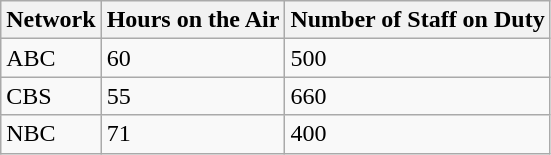<table class="wikitable">
<tr style="vertical-align: top;">
<th>Network</th>
<th>Hours on the Air</th>
<th>Number of Staff on Duty</th>
</tr>
<tr style="vertical-align: top;">
<td>ABC</td>
<td>60</td>
<td>500</td>
</tr>
<tr style="vertical-align: top;">
<td>CBS</td>
<td>55</td>
<td>660</td>
</tr>
<tr style="vertical-align: top;">
<td>NBC</td>
<td>71</td>
<td>400</td>
</tr>
</table>
